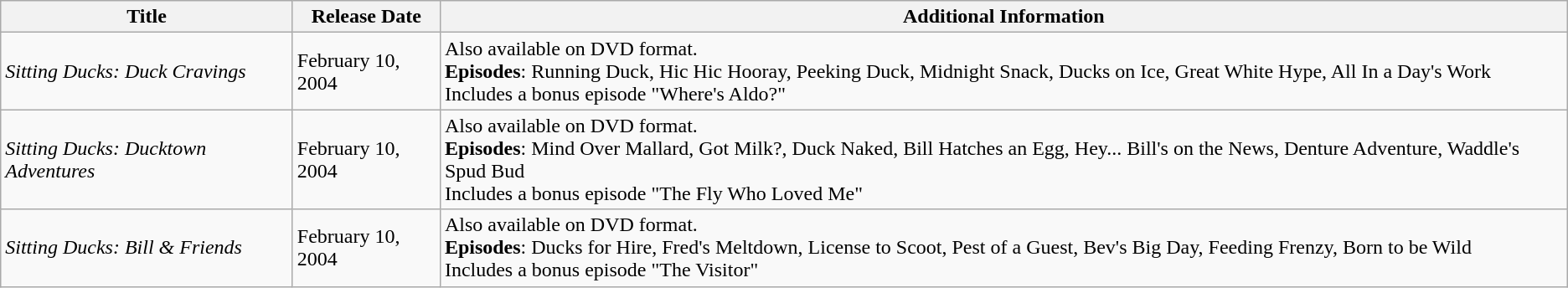<table class="wikitable">
<tr>
<th width="225">Title</th>
<th width="110">Release Date</th>
<th>Additional Information</th>
</tr>
<tr>
<td><em>Sitting Ducks: Duck Cravings</em></td>
<td>February 10, 2004</td>
<td>Also available on DVD format.<br><strong>Episodes</strong>: Running Duck, Hic Hic Hooray, Peeking Duck, Midnight Snack, Ducks on Ice, Great White Hype, All In a Day's Work<br>Includes a bonus episode "Where's Aldo?"</td>
</tr>
<tr>
<td><em>Sitting Ducks: Ducktown Adventures</em></td>
<td>February 10, 2004</td>
<td>Also available on DVD format.<br><strong>Episodes</strong>: Mind Over Mallard, Got Milk?, Duck Naked, Bill Hatches an Egg, Hey... Bill's on the News, Denture Adventure, Waddle's Spud Bud<br>Includes a bonus episode "The Fly Who Loved Me"</td>
</tr>
<tr>
<td><em>Sitting Ducks: Bill & Friends</em></td>
<td>February 10, 2004</td>
<td>Also available on DVD format.<br><strong>Episodes</strong>: Ducks for Hire, Fred's Meltdown, License to Scoot, Pest of a Guest, Bev's Big Day, Feeding Frenzy, Born to be Wild<br>Includes a bonus episode "The Visitor"</td>
</tr>
</table>
